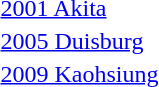<table>
<tr>
<td><a href='#'>2001 Akita</a></td>
<td></td>
<td></td>
<td></td>
</tr>
<tr>
<td><a href='#'>2005 Duisburg</a></td>
<td></td>
<td></td>
<td></td>
</tr>
<tr>
<td><a href='#'>2009 Kaohsiung</a></td>
<td></td>
<td></td>
<td></td>
</tr>
</table>
